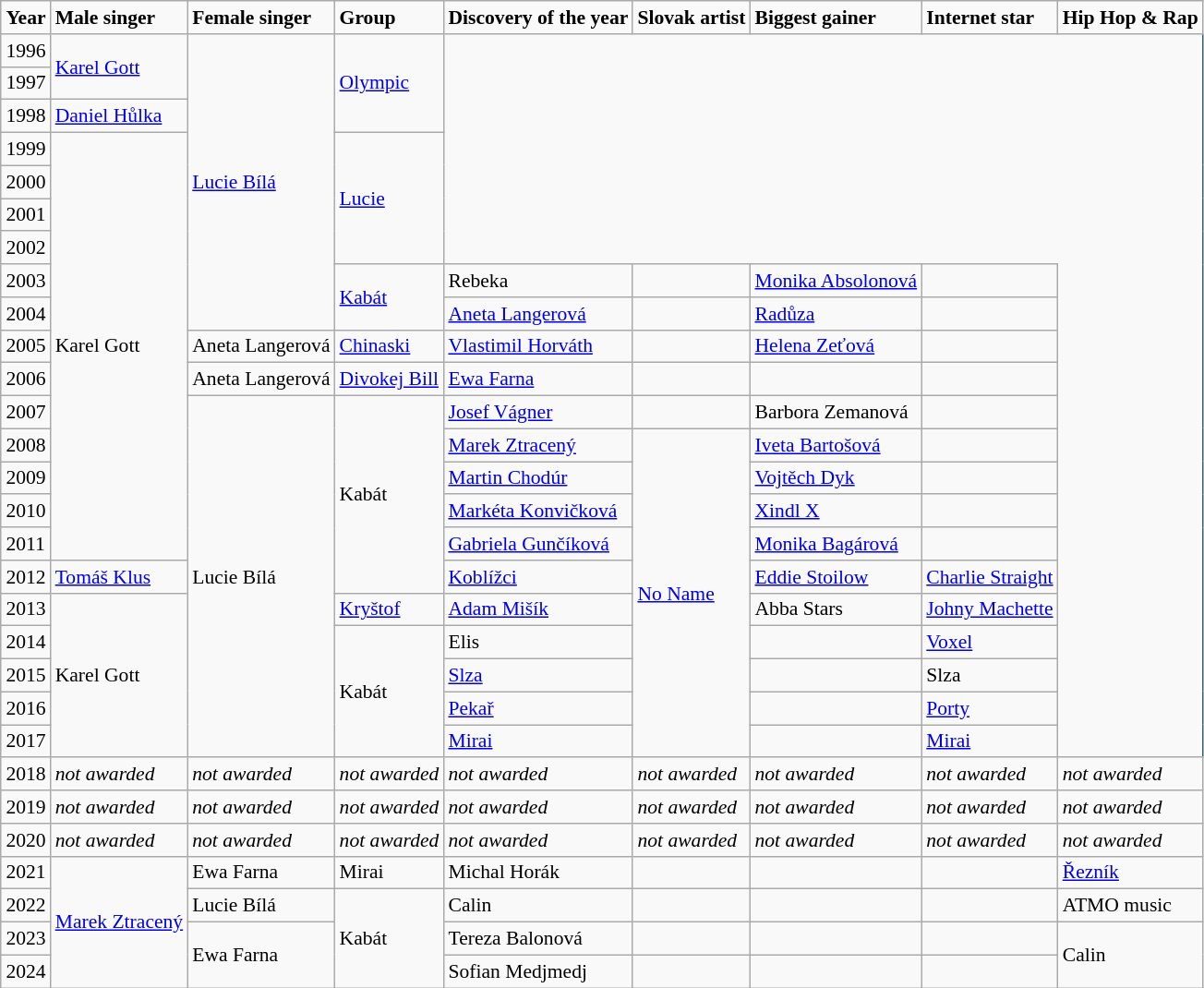<table border=1 cellspacing=5 cellpadding=5 style="margin: 0 0 1em 1em; background: #f9f9f9; border: 1px #336666 solid; border-collapse: collapse; font-size: 90%;" class="wikitable">
<tr>
<td><strong>Year</strong></td>
<td><strong>Male singer</strong></td>
<td><strong>Female singer</strong></td>
<td><strong>Group</strong></td>
<td><strong>Discovery of the year</strong></td>
<td><strong>Slovak artist</strong></td>
<td><strong>Biggest gainer</strong></td>
<td><strong>Internet star</strong></td>
<td><strong>Hip Hop & Rap</strong></td>
</tr>
<tr>
<td>1996</td>
<td rowspan=2><a href='#'>Karel Gott</a></td>
<td rowspan=9><a href='#'>Lucie Bílá</a></td>
<td rowspan=3><a href='#'>Olympic</a></td>
</tr>
<tr>
<td>1997</td>
</tr>
<tr>
<td>1998</td>
<td><a href='#'>Daniel Hůlka</a></td>
</tr>
<tr>
<td>1999</td>
<td rowspan=13>Karel Gott</td>
<td rowspan=4><a href='#'>Lucie</a></td>
</tr>
<tr>
<td>2000</td>
</tr>
<tr>
<td>2001</td>
</tr>
<tr>
<td>2002</td>
</tr>
<tr>
<td>2003</td>
<td rowspan=2><a href='#'>Kabát</a></td>
<td>Rebeka</td>
<td></td>
<td><a href='#'>Monika Absolonová</a></td>
<td></td>
</tr>
<tr>
<td>2004</td>
<td><a href='#'>Aneta Langerová</a></td>
<td></td>
<td><a href='#'>Radůza</a></td>
<td></td>
</tr>
<tr>
<td>2005</td>
<td>Aneta Langerová</td>
<td><a href='#'>Chinaski</a></td>
<td><a href='#'>Vlastimil Horváth</a></td>
<td></td>
<td><a href='#'>Helena Zeťová</a></td>
<td></td>
</tr>
<tr>
<td>2006</td>
<td>Aneta Langerová</td>
<td><a href='#'>Divokej Bill</a></td>
<td><a href='#'>Ewa Farna</a></td>
<td></td>
<td></td>
<td></td>
</tr>
<tr>
<td>2007</td>
<td rowspan=11>Lucie Bílá</td>
<td rowspan=6>Kabát</td>
<td><a href='#'>Josef Vágner</a></td>
<td></td>
<td>Barbora Zemanová</td>
<td></td>
</tr>
<tr>
<td>2008</td>
<td><a href='#'>Marek Ztracený</a></td>
<td rowspan=10><a href='#'>No Name</a></td>
<td><a href='#'>Iveta Bartošová</a></td>
<td></td>
</tr>
<tr>
<td>2009</td>
<td><a href='#'>Martin Chodúr</a></td>
<td><a href='#'>Vojtěch Dyk</a></td>
<td></td>
</tr>
<tr>
<td>2010</td>
<td><a href='#'>Markéta Konvičková</a></td>
<td><a href='#'>Xindl X</a></td>
<td></td>
</tr>
<tr>
<td>2011</td>
<td><a href='#'>Gabriela Gunčíková</a></td>
<td><a href='#'>Monika Bagárová</a></td>
<td></td>
</tr>
<tr>
<td>2012</td>
<td><a href='#'>Tomáš Klus</a></td>
<td><a href='#'>Koblížci</a></td>
<td><a href='#'>Eddie Stoilow</a></td>
<td><a href='#'>Charlie Straight</a></td>
</tr>
<tr>
<td>2013</td>
<td rowspan=5>Karel Gott</td>
<td><a href='#'>Kryštof</a></td>
<td><a href='#'>Adam Mišík</a></td>
<td>Abba Stars</td>
<td><a href='#'>Johny Machette</a></td>
</tr>
<tr>
<td>2014</td>
<td rowspan=4>Kabát</td>
<td>Elis</td>
<td></td>
<td><a href='#'>Voxel</a></td>
</tr>
<tr>
<td>2015</td>
<td><a href='#'>Slza</a></td>
<td></td>
<td>Slza</td>
</tr>
<tr>
<td>2016</td>
<td><a href='#'>Pekař</a></td>
<td></td>
<td><a href='#'>Porty</a></td>
</tr>
<tr>
<td>2017</td>
<td><a href='#'>Mirai</a></td>
<td></td>
<td><a href='#'>Mirai</a></td>
</tr>
<tr>
<td>2018</td>
<td><em>not awarded</em></td>
<td><em>not awarded</em></td>
<td><em>not awarded</em></td>
<td><em>not awarded</em></td>
<td><em>not awarded</em></td>
<td><em>not awarded</em></td>
<td><em>not awarded</em></td>
<td><em>not awarded</em></td>
</tr>
<tr>
<td>2019</td>
<td><em>not awarded</em></td>
<td><em>not awarded</em></td>
<td><em>not awarded</em></td>
<td><em>not awarded</em></td>
<td><em>not awarded</em></td>
<td><em>not awarded</em></td>
<td><em>not awarded</em></td>
<td><em>not awarded</em></td>
</tr>
<tr>
<td>2020</td>
<td><em>not awarded</em></td>
<td><em>not awarded</em></td>
<td><em>not awarded</em></td>
<td><em>not awarded</em></td>
<td><em>not awarded</em></td>
<td><em>not awarded</em></td>
<td><em>not awarded</em></td>
<td><em>not awarded</em></td>
</tr>
<tr>
<td>2021</td>
<td rowspan=4><a href='#'>Marek Ztracený</a></td>
<td>Ewa Farna</td>
<td>Mirai</td>
<td>Michal Horák</td>
<td></td>
<td></td>
<td></td>
<td><a href='#'>Řezník</a></td>
</tr>
<tr>
<td>2022</td>
<td>Lucie Bílá</td>
<td rowspan=3>Kabát</td>
<td>Calin</td>
<td></td>
<td></td>
<td></td>
<td>ATMO music</td>
</tr>
<tr>
<td>2023</td>
<td rowspan=2>Ewa Farna</td>
<td>Tereza Balonová</td>
<td></td>
<td></td>
<td></td>
<td rowspan=2>Calin</td>
</tr>
<tr>
<td>2024</td>
<td>Sofian Medjmedj</td>
<td></td>
<td></td>
<td></td>
</tr>
</table>
